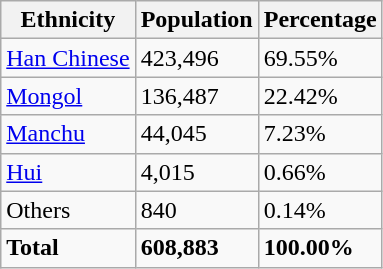<table class="wikitable">
<tr>
<th>Ethnicity</th>
<th>Population</th>
<th>Percentage</th>
</tr>
<tr>
<td><a href='#'>Han Chinese</a></td>
<td>423,496</td>
<td>69.55%</td>
</tr>
<tr>
<td><a href='#'>Mongol</a></td>
<td>136,487</td>
<td>22.42%</td>
</tr>
<tr>
<td><a href='#'>Manchu</a></td>
<td>44,045</td>
<td>7.23%</td>
</tr>
<tr>
<td><a href='#'>Hui</a></td>
<td>4,015</td>
<td>0.66%</td>
</tr>
<tr>
<td>Others</td>
<td>840</td>
<td>0.14%</td>
</tr>
<tr>
<td><strong>Total</strong></td>
<td><strong>608,883</strong></td>
<td><strong>100.00%</strong></td>
</tr>
</table>
